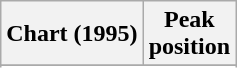<table class="wikitable sortable plainrowheaders" style="text-align:center">
<tr>
<th scope="col">Chart (1995)</th>
<th scope="col">Peak<br> position</th>
</tr>
<tr>
</tr>
<tr>
</tr>
<tr>
</tr>
<tr>
</tr>
<tr>
</tr>
</table>
